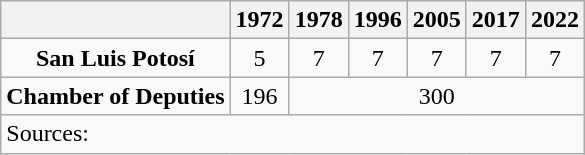<table class="wikitable" style="text-align: center">
<tr>
<th></th>
<th>1972</th>
<th>1978</th>
<th>1996</th>
<th>2005</th>
<th>2017</th>
<th>2022</th>
</tr>
<tr>
<td><strong>San Luis Potosí</strong></td>
<td>5</td>
<td>7</td>
<td>7</td>
<td>7</td>
<td>7</td>
<td>7</td>
</tr>
<tr>
<td><strong>Chamber of Deputies</strong></td>
<td>196</td>
<td colspan=5>300</td>
</tr>
<tr>
<td colspan=7 style="text-align: left">Sources: </td>
</tr>
</table>
